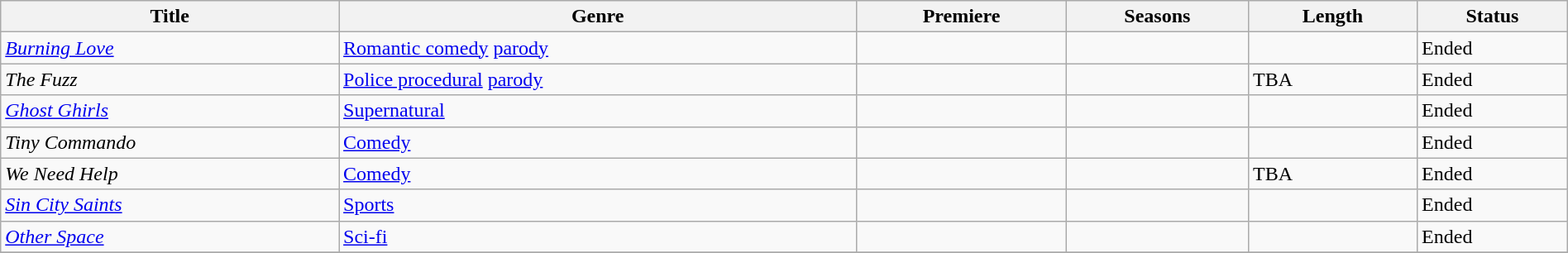<table class="wikitable sortable" style="width:100%;">
<tr>
<th>Title</th>
<th>Genre</th>
<th>Premiere</th>
<th>Seasons</th>
<th>Length</th>
<th>Status</th>
</tr>
<tr>
<td><em><a href='#'>Burning Love</a></em></td>
<td><a href='#'>Romantic comedy</a> <a href='#'>parody</a></td>
<td></td>
<td></td>
<td></td>
<td>Ended</td>
</tr>
<tr>
<td><em>The Fuzz</em></td>
<td><a href='#'>Police procedural</a> <a href='#'>parody</a></td>
<td></td>
<td></td>
<td>TBA</td>
<td>Ended</td>
</tr>
<tr>
<td><em><a href='#'>Ghost Ghirls</a></em></td>
<td><a href='#'>Supernatural</a></td>
<td></td>
<td></td>
<td></td>
<td>Ended</td>
</tr>
<tr>
<td><em>Tiny Commando</em></td>
<td><a href='#'>Comedy</a></td>
<td></td>
<td></td>
<td></td>
<td>Ended</td>
</tr>
<tr>
<td><em>We Need Help</em></td>
<td><a href='#'>Comedy</a></td>
<td></td>
<td></td>
<td>TBA</td>
<td>Ended</td>
</tr>
<tr>
<td><em><a href='#'>Sin City Saints</a></em></td>
<td><a href='#'>Sports</a></td>
<td></td>
<td></td>
<td></td>
<td>Ended</td>
</tr>
<tr>
<td><em><a href='#'>Other Space</a></em></td>
<td><a href='#'>Sci-fi</a></td>
<td></td>
<td></td>
<td></td>
<td>Ended</td>
</tr>
<tr>
</tr>
</table>
